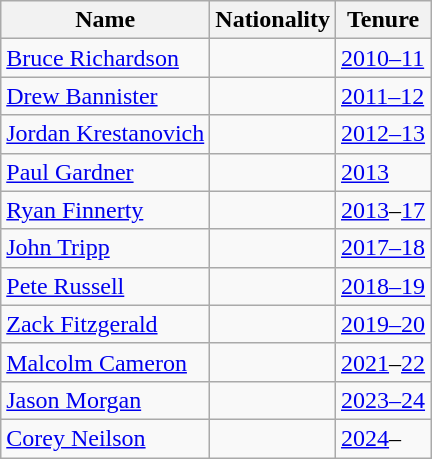<table class="wikitable">
<tr>
<th>Name</th>
<th>Nationality</th>
<th>Tenure</th>
</tr>
<tr>
<td><a href='#'>Bruce Richardson</a></td>
<td></td>
<td><a href='#'>2010–11</a></td>
</tr>
<tr>
<td><a href='#'>Drew Bannister</a></td>
<td></td>
<td><a href='#'>2011–12</a></td>
</tr>
<tr>
<td><a href='#'>Jordan Krestanovich</a></td>
<td></td>
<td><a href='#'>2012–13</a></td>
</tr>
<tr>
<td><a href='#'>Paul Gardner</a></td>
<td></td>
<td><a href='#'>2013</a></td>
</tr>
<tr>
<td><a href='#'>Ryan Finnerty</a></td>
<td></td>
<td><a href='#'>2013</a>–<a href='#'>17</a></td>
</tr>
<tr>
<td><a href='#'>John Tripp</a></td>
<td></td>
<td><a href='#'>2017–18</a></td>
</tr>
<tr>
<td><a href='#'>Pete Russell</a></td>
<td></td>
<td><a href='#'>2018–19</a></td>
</tr>
<tr>
<td><a href='#'>Zack Fitzgerald</a></td>
<td></td>
<td><a href='#'>2019–20</a></td>
</tr>
<tr>
<td><a href='#'>Malcolm Cameron</a></td>
<td></td>
<td><a href='#'>2021</a>–<a href='#'>22</a></td>
</tr>
<tr>
<td><a href='#'>Jason Morgan</a></td>
<td></td>
<td><a href='#'>2023–24</a></td>
</tr>
<tr>
<td><a href='#'>Corey Neilson</a></td>
<td></td>
<td><a href='#'>2024</a>–</td>
</tr>
</table>
